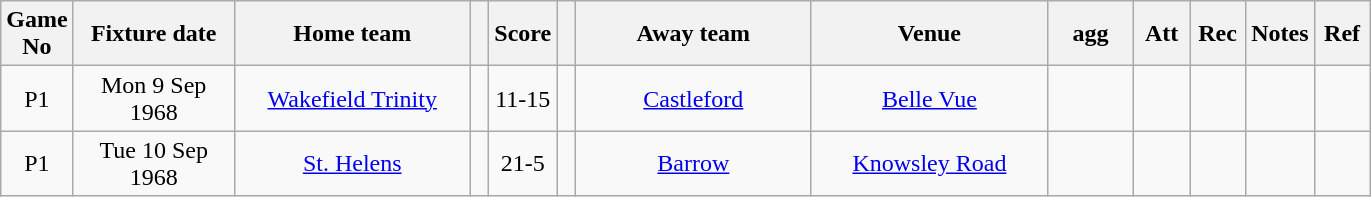<table class="wikitable" style="text-align:center;">
<tr>
<th width=20 abbr="No">Game No</th>
<th width=100 abbr="Date">Fixture date</th>
<th width=150 abbr="Home team">Home team</th>
<th width=5 abbr="space"></th>
<th width=20 abbr="Score">Score</th>
<th width=5 abbr="space"></th>
<th width=150 abbr="Away team">Away team</th>
<th width=150 abbr="Venue">Venue</th>
<th width=50 abbr="Agg">agg</th>
<th width=30 abbr="Att">Att</th>
<th width=30 abbr="Rec">Rec</th>
<th width=20 abbr="Notes">Notes</th>
<th width=30 abbr="Ref">Ref</th>
</tr>
<tr>
<td>P1</td>
<td>Mon 9 Sep 1968</td>
<td><a href='#'>Wakefield Trinity</a></td>
<td></td>
<td>11-15</td>
<td></td>
<td><a href='#'>Castleford</a></td>
<td><a href='#'>Belle Vue</a></td>
<td></td>
<td></td>
<td></td>
<td></td>
<td></td>
</tr>
<tr>
<td>P1</td>
<td>Tue 10 Sep 1968</td>
<td><a href='#'>St. Helens</a></td>
<td></td>
<td>21-5</td>
<td></td>
<td><a href='#'>Barrow</a></td>
<td><a href='#'>Knowsley Road</a></td>
<td></td>
<td></td>
<td></td>
<td></td>
<td></td>
</tr>
</table>
